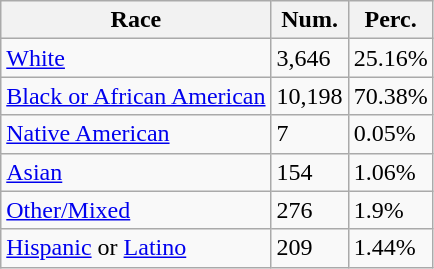<table class="wikitable">
<tr>
<th>Race</th>
<th>Num.</th>
<th>Perc.</th>
</tr>
<tr>
<td><a href='#'>White</a></td>
<td>3,646</td>
<td>25.16%</td>
</tr>
<tr>
<td><a href='#'>Black or African American</a></td>
<td>10,198</td>
<td>70.38%</td>
</tr>
<tr>
<td><a href='#'>Native American</a></td>
<td>7</td>
<td>0.05%</td>
</tr>
<tr>
<td><a href='#'>Asian</a></td>
<td>154</td>
<td>1.06%</td>
</tr>
<tr>
<td><a href='#'>Other/Mixed</a></td>
<td>276</td>
<td>1.9%</td>
</tr>
<tr>
<td><a href='#'>Hispanic</a> or <a href='#'>Latino</a></td>
<td>209</td>
<td>1.44%</td>
</tr>
</table>
